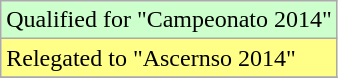<table class="wikitable">
<tr width=10px bgcolor="#ccffcc">
<td>Qualified for "Campeonato 2014"</td>
</tr>
<tr width=10px bgcolor="#FFFF88">
<td>Relegated to "Ascernso 2014"</td>
</tr>
<tr>
</tr>
</table>
